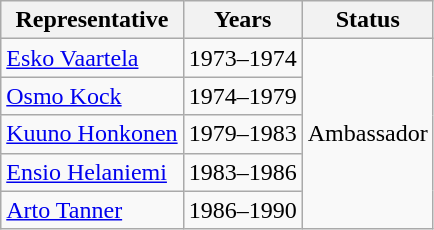<table class="wikitable sortable">
<tr>
<th>Representative</th>
<th>Years</th>
<th>Status</th>
</tr>
<tr>
<td><a href='#'>Esko Vaartela</a></td>
<td>1973–1974</td>
<td rowspan="5">Ambassador</td>
</tr>
<tr>
<td><a href='#'>Osmo Kock</a></td>
<td>1974–1979</td>
</tr>
<tr>
<td><a href='#'>Kuuno Honkonen</a></td>
<td>1979–1983</td>
</tr>
<tr>
<td><a href='#'>Ensio Helaniemi</a></td>
<td>1983–1986</td>
</tr>
<tr>
<td><a href='#'>Arto Tanner</a></td>
<td>1986–1990</td>
</tr>
</table>
